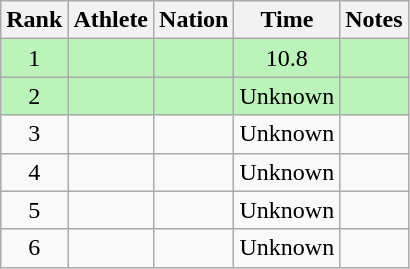<table class="wikitable sortable">
<tr>
<th>Rank</th>
<th>Athlete</th>
<th>Nation</th>
<th>Time</th>
<th>Notes</th>
</tr>
<tr style="background:#bbf3bb;">
<td align=center>1</td>
<td></td>
<td></td>
<td align=center>10.8</td>
<td align=center></td>
</tr>
<tr style="background:#bbf3bb;">
<td align=center>2</td>
<td></td>
<td></td>
<td align=center>Unknown</td>
<td align=center></td>
</tr>
<tr>
<td align=center>3</td>
<td></td>
<td></td>
<td align=center>Unknown</td>
<td></td>
</tr>
<tr>
<td align=center>4</td>
<td></td>
<td></td>
<td align=center>Unknown</td>
<td></td>
</tr>
<tr>
<td align=center>5</td>
<td></td>
<td></td>
<td align=center>Unknown</td>
<td></td>
</tr>
<tr>
<td align=center>6</td>
<td></td>
<td></td>
<td align=center>Unknown</td>
<td></td>
</tr>
</table>
